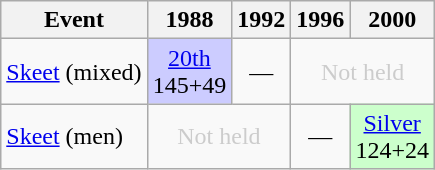<table class="wikitable" style="text-align: center;">
<tr>
<th>Event</th>
<th>1988</th>
<th>1992</th>
<th>1996</th>
<th>2000</th>
</tr>
<tr>
<td style="text-align: left;"><a href='#'>Skeet</a> (mixed)</td>
<td style="background: #ccccff;"><a href='#'>20th</a><br>145+49</td>
<td>—</td>
<td colspan=2 style="color: #cccccc;">Not held</td>
</tr>
<tr>
<td style="text-align: left;"><a href='#'>Skeet</a> (men)</td>
<td colspan=2 style="color: #cccccc;">Not held</td>
<td>—</td>
<td style="background-color: #ccffcc;"> <a href='#'>Silver</a><br>124+24</td>
</tr>
</table>
